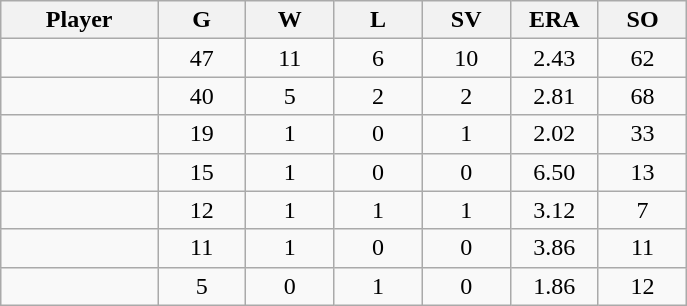<table class="wikitable sortable">
<tr>
<th bgcolor="#DDDDFF" width="16%">Player</th>
<th bgcolor="#DDDDFF" width="9%">G</th>
<th bgcolor="#DDDDFF" width="9%">W</th>
<th bgcolor="#DDDDFF" width="9%">L</th>
<th bgcolor="#DDDDFF" width="9%">SV</th>
<th bgcolor="#DDDDFF" width="9%">ERA</th>
<th bgcolor="#DDDDFF" width="9%">SO</th>
</tr>
<tr align="center">
<td></td>
<td>47</td>
<td>11</td>
<td>6</td>
<td>10</td>
<td>2.43</td>
<td>62</td>
</tr>
<tr align="center">
<td></td>
<td>40</td>
<td>5</td>
<td>2</td>
<td>2</td>
<td>2.81</td>
<td>68</td>
</tr>
<tr align="center">
<td></td>
<td>19</td>
<td>1</td>
<td>0</td>
<td>1</td>
<td>2.02</td>
<td>33</td>
</tr>
<tr align="center">
<td></td>
<td>15</td>
<td>1</td>
<td>0</td>
<td>0</td>
<td>6.50</td>
<td>13</td>
</tr>
<tr align="center">
<td></td>
<td>12</td>
<td>1</td>
<td>1</td>
<td>1</td>
<td>3.12</td>
<td>7</td>
</tr>
<tr align="center">
<td></td>
<td>11</td>
<td>1</td>
<td>0</td>
<td>0</td>
<td>3.86</td>
<td>11</td>
</tr>
<tr align="center">
<td></td>
<td>5</td>
<td>0</td>
<td>1</td>
<td>0</td>
<td>1.86</td>
<td>12</td>
</tr>
</table>
